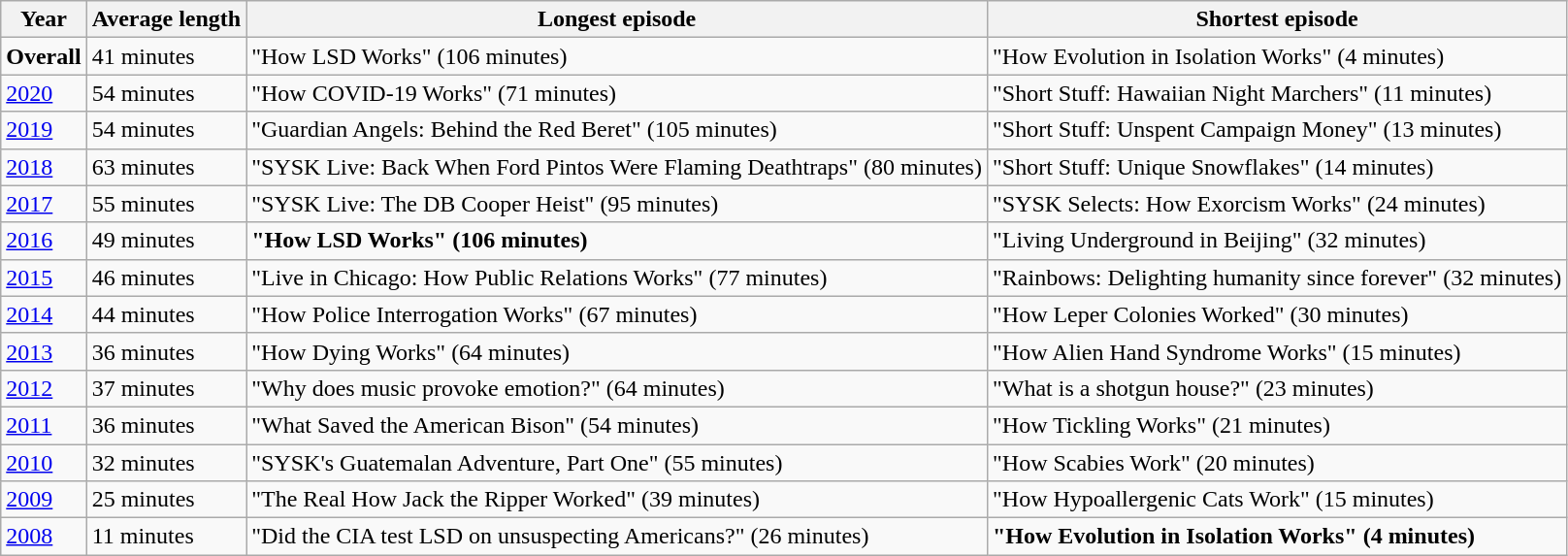<table class="wikitable">
<tr>
<th>Year</th>
<th>Average length</th>
<th>Longest episode</th>
<th>Shortest episode</th>
</tr>
<tr>
<td><strong>Overall</strong></td>
<td>41 minutes</td>
<td>"How LSD Works" (106 minutes)</td>
<td>"How Evolution in Isolation Works" (4 minutes)</td>
</tr>
<tr>
<td><a href='#'>2020</a></td>
<td>54 minutes</td>
<td>"How COVID-19 Works" (71 minutes)</td>
<td>"Short Stuff: Hawaiian Night Marchers" (11 minutes)</td>
</tr>
<tr>
<td><a href='#'>2019</a></td>
<td>54 minutes</td>
<td>"Guardian Angels: Behind the Red Beret" (105 minutes)</td>
<td>"Short Stuff: Unspent Campaign Money" (13 minutes)</td>
</tr>
<tr>
<td><a href='#'>2018</a></td>
<td>63 minutes</td>
<td>"SYSK Live: Back When Ford Pintos Were Flaming Deathtraps" (80 minutes)</td>
<td>"Short Stuff: Unique Snowflakes" (14 minutes)</td>
</tr>
<tr>
<td><a href='#'>2017</a></td>
<td>55 minutes</td>
<td>"SYSK Live: The DB Cooper Heist" (95 minutes)</td>
<td>"SYSK Selects: How Exorcism Works" (24 minutes)</td>
</tr>
<tr>
<td><a href='#'>2016</a></td>
<td>49 minutes</td>
<td><strong>"How LSD Works" (106 minutes)</strong></td>
<td>"Living Underground in Beijing" (32 minutes)</td>
</tr>
<tr>
<td><a href='#'>2015</a></td>
<td>46 minutes</td>
<td>"Live in Chicago: How Public Relations Works" (77 minutes)</td>
<td>"Rainbows: Delighting humanity since forever" (32 minutes)</td>
</tr>
<tr>
<td><a href='#'>2014</a></td>
<td>44 minutes</td>
<td>"How Police Interrogation Works" (67 minutes)</td>
<td>"How Leper Colonies Worked" (30 minutes)</td>
</tr>
<tr>
<td><a href='#'>2013</a></td>
<td>36 minutes</td>
<td>"How Dying Works" (64 minutes)</td>
<td>"How Alien Hand Syndrome Works" (15 minutes)</td>
</tr>
<tr>
<td><a href='#'>2012</a></td>
<td>37 minutes</td>
<td>"Why does music provoke emotion?" (64 minutes)</td>
<td>"What is a shotgun house?" (23 minutes)</td>
</tr>
<tr>
<td><a href='#'>2011</a></td>
<td>36 minutes</td>
<td>"What Saved the American Bison" (54 minutes)</td>
<td>"How Tickling Works" (21 minutes)</td>
</tr>
<tr>
<td><a href='#'>2010</a></td>
<td>32 minutes</td>
<td>"SYSK's Guatemalan Adventure, Part One" (55 minutes)</td>
<td>"How Scabies Work" (20 minutes)</td>
</tr>
<tr>
<td><a href='#'>2009</a></td>
<td>25 minutes</td>
<td>"The Real How Jack the Ripper Worked" (39 minutes)</td>
<td>"How Hypoallergenic Cats Work" (15 minutes)</td>
</tr>
<tr>
<td><a href='#'>2008</a></td>
<td>11 minutes</td>
<td>"Did the CIA test LSD on unsuspecting Americans?" (26 minutes)</td>
<td><strong>"How Evolution in Isolation Works" (4 minutes)</strong></td>
</tr>
</table>
